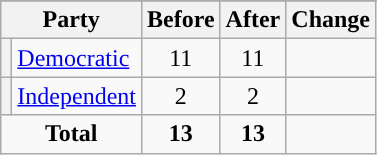<table class="wikitable" style="text-align:center;">
<tr>
</tr>
<tr>
<th colspan=2>Party</th>
<th>Before</th>
<th>After</th>
<th>Change</th>
</tr>
<tr>
<th style="background-color:"></th>
<td style="text-align:left;"><a href='#'>Democratic</a></td>
<td>11</td>
<td>11</td>
<td></td>
</tr>
<tr>
<th style="background-color:"></th>
<td style="text-align:left;"><a href='#'>Independent</a></td>
<td>2</td>
<td>2</td>
<td></td>
</tr>
<tr>
<td colspan=2><strong>Total</strong></td>
<td><strong>13</strong></td>
<td><strong>13</strong></td>
<td></td>
</tr>
</table>
